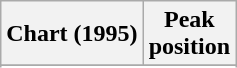<table class="wikitable sortable plainrowheaders" style="text-align:center">
<tr>
<th scope="col">Chart (1995)</th>
<th scope="col">Peak<br> position</th>
</tr>
<tr>
</tr>
<tr>
</tr>
<tr>
</tr>
<tr>
</tr>
<tr>
</tr>
<tr>
</tr>
<tr>
</tr>
<tr>
</tr>
<tr>
</tr>
<tr>
</tr>
<tr>
</tr>
<tr>
</tr>
<tr>
</tr>
</table>
